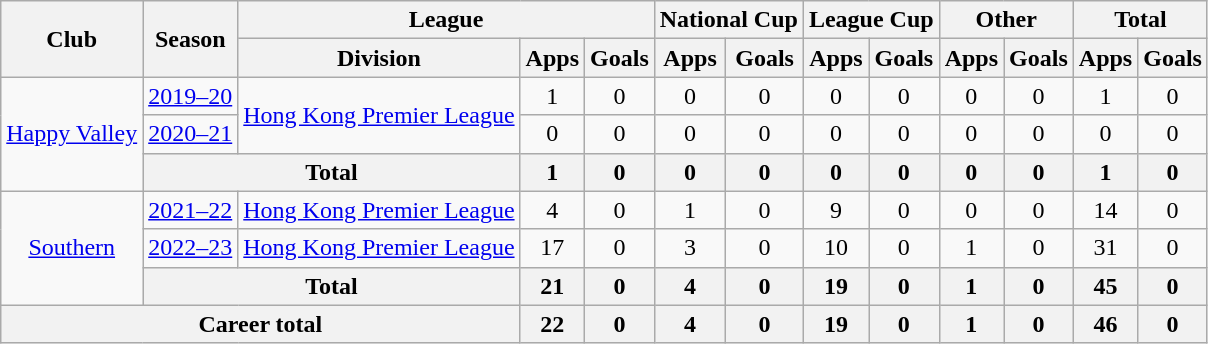<table class="wikitable" style="text-align: center">
<tr>
<th rowspan="2">Club</th>
<th rowspan="2">Season</th>
<th colspan="3">League</th>
<th colspan="2">National Cup</th>
<th colspan="2">League Cup</th>
<th colspan="2">Other</th>
<th colspan="2">Total</th>
</tr>
<tr>
<th>Division</th>
<th>Apps</th>
<th>Goals</th>
<th>Apps</th>
<th>Goals</th>
<th>Apps</th>
<th>Goals</th>
<th>Apps</th>
<th>Goals</th>
<th>Apps</th>
<th>Goals</th>
</tr>
<tr>
<td rowspan="3"><a href='#'>Happy Valley</a></td>
<td><a href='#'>2019–20</a></td>
<td rowspan="2"><a href='#'>Hong Kong Premier League</a></td>
<td>1</td>
<td>0</td>
<td>0</td>
<td>0</td>
<td>0</td>
<td>0</td>
<td>0</td>
<td>0</td>
<td>1</td>
<td>0</td>
</tr>
<tr>
<td><a href='#'>2020–21</a></td>
<td>0</td>
<td>0</td>
<td>0</td>
<td>0</td>
<td>0</td>
<td>0</td>
<td>0</td>
<td>0</td>
<td>0</td>
<td>0</td>
</tr>
<tr>
<th colspan=2>Total</th>
<th>1</th>
<th>0</th>
<th>0</th>
<th>0</th>
<th>0</th>
<th>0</th>
<th>0</th>
<th>0</th>
<th>1</th>
<th>0</th>
</tr>
<tr>
<td rowspan="3"><a href='#'>Southern</a></td>
<td><a href='#'>2021–22</a></td>
<td><a href='#'>Hong Kong Premier League</a></td>
<td>4</td>
<td>0</td>
<td>1</td>
<td>0</td>
<td>9</td>
<td>0</td>
<td>0</td>
<td>0</td>
<td>14</td>
<td>0</td>
</tr>
<tr>
<td><a href='#'>2022–23</a></td>
<td><a href='#'>Hong Kong Premier League</a></td>
<td>17</td>
<td>0</td>
<td>3</td>
<td>0</td>
<td>10</td>
<td>0</td>
<td>1</td>
<td>0</td>
<td>31</td>
<td>0</td>
</tr>
<tr>
<th colspan=2>Total</th>
<th>21</th>
<th>0</th>
<th>4</th>
<th>0</th>
<th>19</th>
<th>0</th>
<th>1</th>
<th>0</th>
<th>45</th>
<th>0</th>
</tr>
<tr>
<th colspan=3>Career total</th>
<th>22</th>
<th>0</th>
<th>4</th>
<th>0</th>
<th>19</th>
<th>0</th>
<th>1</th>
<th>0</th>
<th>46</th>
<th>0</th>
</tr>
</table>
